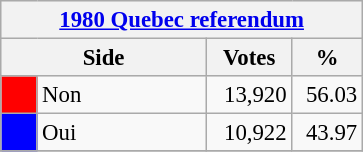<table class="wikitable" style="font-size: 95%; clear:both">
<tr style="background-color:#E9E9E9">
<th colspan=4><a href='#'>1980 Quebec referendum</a></th>
</tr>
<tr style="background-color:#E9E9E9">
<th colspan=2 style="width: 130px">Side</th>
<th style="width: 50px">Votes</th>
<th style="width: 40px">%</th>
</tr>
<tr>
<td bgcolor="red"></td>
<td>Non</td>
<td align="right">13,920</td>
<td align="right">56.03</td>
</tr>
<tr>
<td bgcolor="blue"></td>
<td>Oui</td>
<td align="right">10,922</td>
<td align="right">43.97</td>
</tr>
<tr>
</tr>
</table>
